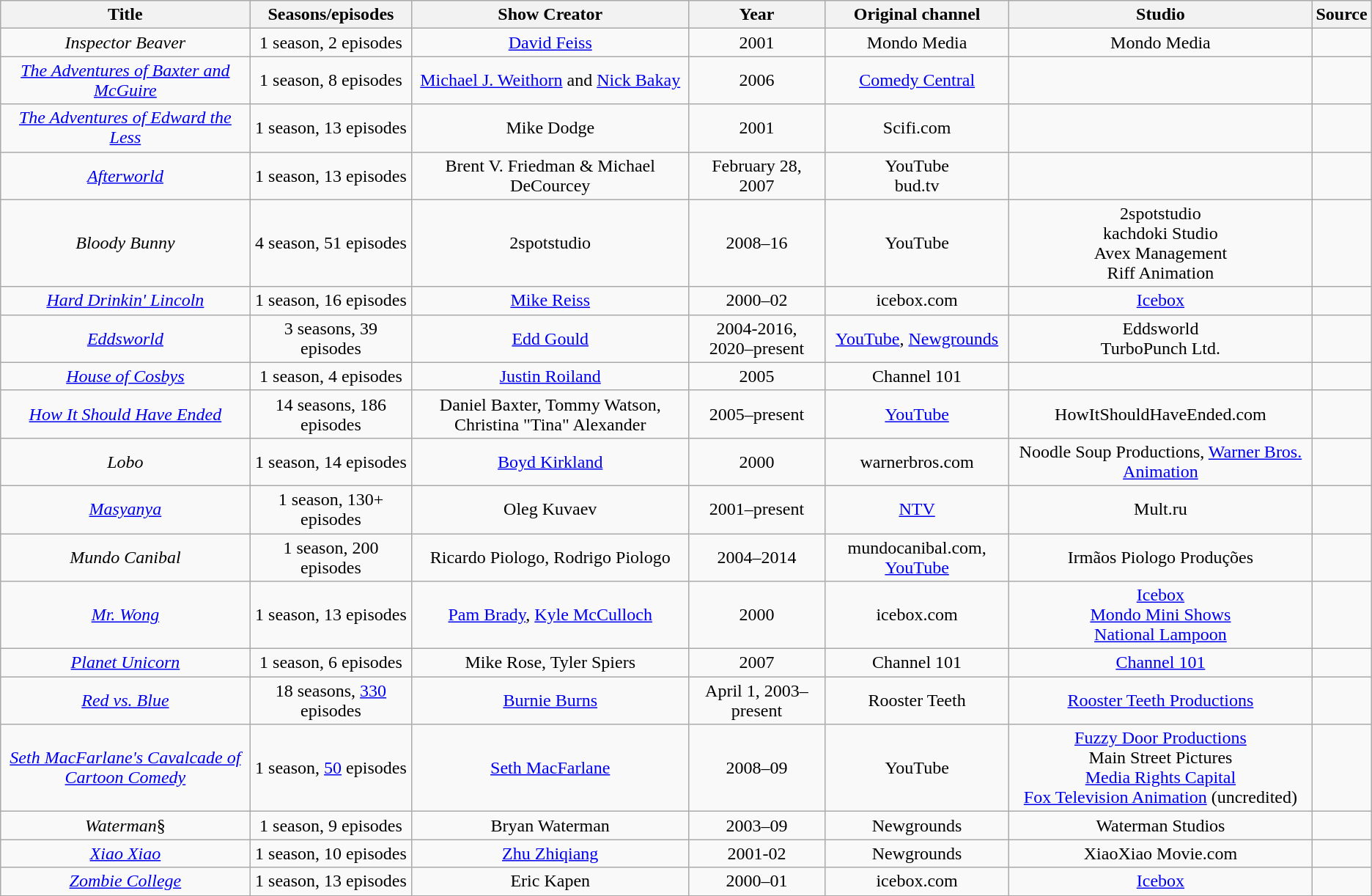<table style="text-align:center;" class="wikitable sortable">
<tr>
<th scope="col">Title</th>
<th scope="col">Seasons/episodes</th>
<th scope="col">Show Creator</th>
<th scope="col">Year</th>
<th scope="col">Original channel</th>
<th scope="col">Studio</th>
<th scope= "col">Source</th>
</tr>
<tr>
<td><em>Inspector Beaver</em></td>
<td>1 season, 2 episodes</td>
<td><a href='#'>David Feiss</a></td>
<td>2001</td>
<td>Mondo Media</td>
<td>Mondo Media</td>
<td></td>
</tr>
<tr>
<td><em><a href='#'>The Adventures of Baxter and McGuire</a></em></td>
<td>1 season, 8 episodes</td>
<td><a href='#'>Michael J. Weithorn</a> and <a href='#'>Nick Bakay</a></td>
<td>2006</td>
<td><a href='#'>Comedy Central</a></td>
<td></td>
<td></td>
</tr>
<tr>
<td><em><a href='#'>The Adventures of Edward the Less</a></em></td>
<td>1 season, 13 episodes</td>
<td>Mike Dodge</td>
<td>2001</td>
<td>Scifi.com</td>
<td></td>
<td></td>
</tr>
<tr>
<td><em><a href='#'>Afterworld</a></em></td>
<td>1 season, 13 episodes</td>
<td>Brent V. Friedman & Michael DeCourcey</td>
<td>February 28, 2007</td>
<td>YouTube <br> bud.tv</td>
<td></td>
<td></td>
</tr>
<tr>
<td><em>Bloody Bunny</em></td>
<td>4 season, 51 episodes</td>
<td>2spotstudio</td>
<td>2008–16</td>
<td>YouTube</td>
<td>2spotstudio <br> kachdoki Studio <br> Avex Management <br> Riff Animation</td>
<td></td>
</tr>
<tr>
<td><em><a href='#'>Hard Drinkin' Lincoln</a></em></td>
<td>1 season, 16 episodes</td>
<td><a href='#'>Mike Reiss</a></td>
<td>2000–02</td>
<td>icebox.com</td>
<td><a href='#'>Icebox</a></td>
<td></td>
</tr>
<tr>
<td><em><a href='#'>Eddsworld</a></em></td>
<td>3 seasons, 39 episodes</td>
<td><a href='#'>Edd Gould</a></td>
<td>2004-2016, 2020–present</td>
<td><a href='#'>YouTube</a>, <a href='#'>Newgrounds</a></td>
<td>Eddsworld <br> TurboPunch Ltd.</td>
<td></td>
</tr>
<tr>
<td><em><a href='#'>House of Cosbys</a></em></td>
<td>1 season, 4 episodes</td>
<td><a href='#'>Justin Roiland</a></td>
<td>2005</td>
<td>Channel 101</td>
<td></td>
<td></td>
</tr>
<tr>
<td><em><a href='#'>How It Should Have Ended</a></em></td>
<td>14 seasons, 186 episodes</td>
<td>Daniel Baxter, Tommy Watson, Christina "Tina" Alexander</td>
<td>2005–present</td>
<td><a href='#'>YouTube</a></td>
<td>HowItShouldHaveEnded.com</td>
<td></td>
</tr>
<tr>
<td><em>Lobo</em></td>
<td>1 season, 14 episodes</td>
<td><a href='#'>Boyd Kirkland</a></td>
<td>2000</td>
<td>warnerbros.com</td>
<td>Noodle Soup Productions, <a href='#'>Warner Bros. Animation</a></td>
<td></td>
</tr>
<tr>
<td><em><a href='#'>Masyanya</a></em></td>
<td>1 season, 130+ episodes</td>
<td>Oleg Kuvaev</td>
<td>2001–present</td>
<td><a href='#'>NTV</a></td>
<td>Mult.ru</td>
<td></td>
</tr>
<tr>
<td><em>Mundo Canibal</em></td>
<td>1 season, 200 episodes</td>
<td>Ricardo Piologo, Rodrigo Piologo</td>
<td>2004–2014</td>
<td>mundocanibal.com, <a href='#'>YouTube</a></td>
<td>Irmãos Piologo Produções</td>
<td></td>
</tr>
<tr>
<td><em><a href='#'>Mr. Wong</a></em></td>
<td>1 season, 13 episodes</td>
<td><a href='#'>Pam Brady</a>, <a href='#'>Kyle McCulloch</a></td>
<td>2000</td>
<td>icebox.com</td>
<td><a href='#'>Icebox</a><br><a href='#'>Mondo Mini Shows</a><br><a href='#'>National Lampoon</a></td>
<td></td>
</tr>
<tr>
<td><em><a href='#'>Planet Unicorn</a></em></td>
<td>1 season, 6 episodes</td>
<td>Mike Rose, Tyler Spiers</td>
<td>2007</td>
<td>Channel 101</td>
<td><a href='#'>Channel 101</a></td>
<td></td>
</tr>
<tr>
<td><em><a href='#'>Red vs. Blue</a></em></td>
<td>18 seasons, <a href='#'>330</a> episodes</td>
<td><a href='#'>Burnie Burns</a></td>
<td>April 1, 2003–present</td>
<td>Rooster Teeth</td>
<td><a href='#'>Rooster Teeth Productions</a></td>
<td></td>
</tr>
<tr>
<td><em><a href='#'>Seth MacFarlane's Cavalcade of Cartoon Comedy</a></em></td>
<td>1 season, <a href='#'>50</a> episodes</td>
<td><a href='#'>Seth MacFarlane</a></td>
<td>2008–09</td>
<td>YouTube</td>
<td><a href='#'>Fuzzy Door Productions</a><br>Main Street Pictures<br><a href='#'>Media Rights Capital</a><br><a href='#'>Fox Television Animation</a> (uncredited)</td>
<td></td>
</tr>
<tr>
<td><em>Waterman</em>§</td>
<td>1 season, 9 episodes</td>
<td>Bryan Waterman</td>
<td>2003–09</td>
<td>Newgrounds</td>
<td>Waterman Studios</td>
<td></td>
</tr>
<tr>
<td><em><a href='#'>Xiao Xiao</a></em></td>
<td>1 season, 10 episodes</td>
<td><a href='#'>Zhu Zhiqiang</a></td>
<td>2001-02</td>
<td>Newgrounds</td>
<td>XiaoXiao Movie.com</td>
<td></td>
</tr>
<tr>
<td><em><a href='#'>Zombie College</a></em></td>
<td>1 season, 13 episodes</td>
<td>Eric Kapen</td>
<td>2000–01</td>
<td>icebox.com</td>
<td><a href='#'>Icebox</a></td>
<td></td>
</tr>
</table>
